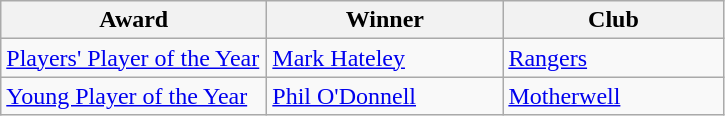<table class="wikitable">
<tr>
<th width=170>Award</th>
<th width=150>Winner</th>
<th width=140>Club</th>
</tr>
<tr>
<td><a href='#'>Players' Player of the Year</a></td>
<td> <a href='#'>Mark Hateley</a></td>
<td><a href='#'>Rangers</a></td>
</tr>
<tr>
<td><a href='#'>Young Player of the Year</a></td>
<td> <a href='#'>Phil O'Donnell</a></td>
<td><a href='#'>Motherwell</a></td>
</tr>
</table>
